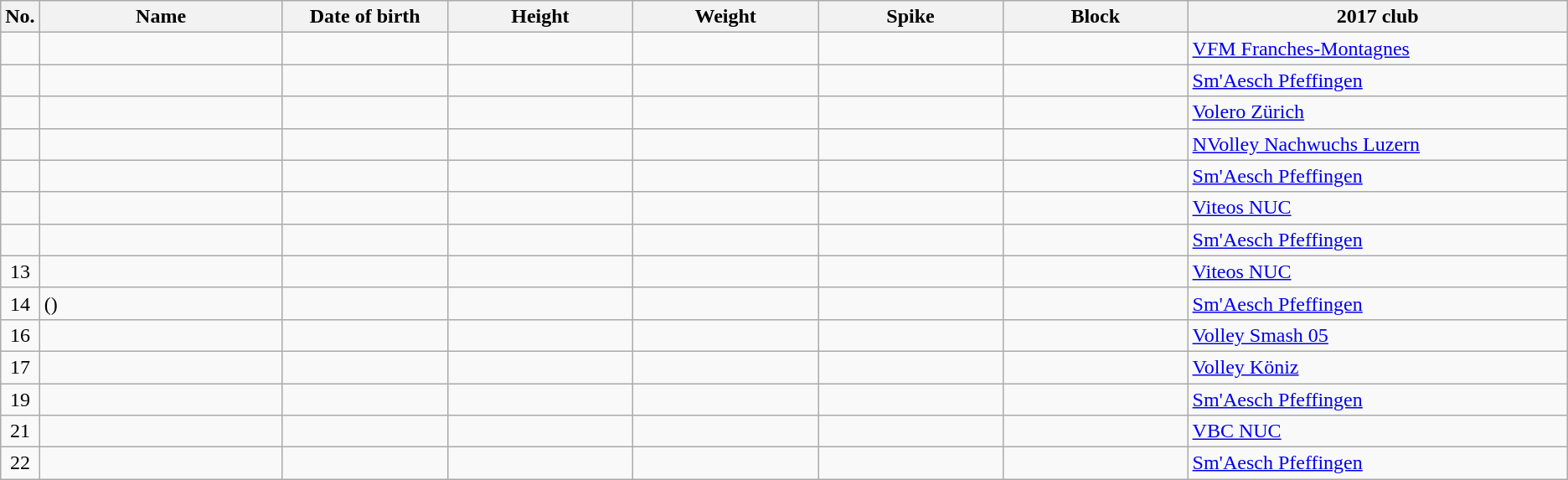<table class="wikitable sortable" style="font-size:100%; text-align:center;">
<tr>
<th>No.</th>
<th style="width:12em">Name</th>
<th style="width:8em">Date of birth</th>
<th style="width:9em">Height</th>
<th style="width:9em">Weight</th>
<th style="width:9em">Spike</th>
<th style="width:9em">Block</th>
<th style="width:19em">2017 club</th>
</tr>
<tr>
<td></td>
<td align=left></td>
<td align=right></td>
<td></td>
<td></td>
<td></td>
<td></td>
<td align=left> <a href='#'>VFM Franches-Montagnes</a></td>
</tr>
<tr>
<td></td>
<td align=left></td>
<td align=right></td>
<td></td>
<td></td>
<td></td>
<td></td>
<td align=left> <a href='#'>Sm'Aesch Pfeffingen</a></td>
</tr>
<tr>
<td></td>
<td align=left></td>
<td align=right></td>
<td></td>
<td></td>
<td></td>
<td></td>
<td align=left> <a href='#'>Volero Zürich</a></td>
</tr>
<tr>
<td></td>
<td align=left></td>
<td align=right></td>
<td></td>
<td></td>
<td></td>
<td></td>
<td align=left> <a href='#'>NVolley Nachwuchs Luzern</a></td>
</tr>
<tr>
<td></td>
<td align=left></td>
<td align=right></td>
<td></td>
<td></td>
<td></td>
<td></td>
<td align=left> <a href='#'>Sm'Aesch Pfeffingen</a></td>
</tr>
<tr>
<td></td>
<td align=left></td>
<td align=right></td>
<td></td>
<td></td>
<td></td>
<td></td>
<td align=left> <a href='#'>Viteos NUC</a></td>
</tr>
<tr>
<td></td>
<td align=left></td>
<td align=right></td>
<td></td>
<td></td>
<td></td>
<td></td>
<td align=left> <a href='#'>Sm'Aesch Pfeffingen</a></td>
</tr>
<tr>
<td>13</td>
<td align=left></td>
<td align=right></td>
<td></td>
<td></td>
<td></td>
<td></td>
<td align=left> <a href='#'>Viteos NUC</a></td>
</tr>
<tr>
<td>14</td>
<td align=left> ()</td>
<td align=right></td>
<td></td>
<td></td>
<td></td>
<td></td>
<td align=left> <a href='#'>Sm'Aesch Pfeffingen</a></td>
</tr>
<tr>
<td>16</td>
<td align=left></td>
<td align=right></td>
<td></td>
<td></td>
<td></td>
<td></td>
<td align=left> <a href='#'>Volley Smash 05</a></td>
</tr>
<tr>
<td>17</td>
<td align=left></td>
<td align=right></td>
<td></td>
<td></td>
<td></td>
<td></td>
<td align=left> <a href='#'>Volley Köniz</a></td>
</tr>
<tr>
<td>19</td>
<td align=left></td>
<td align=right></td>
<td></td>
<td></td>
<td></td>
<td></td>
<td align=left> <a href='#'>Sm'Aesch Pfeffingen</a></td>
</tr>
<tr>
<td>21</td>
<td align=left></td>
<td align=right></td>
<td></td>
<td></td>
<td></td>
<td></td>
<td align=left> <a href='#'>VBC NUC</a></td>
</tr>
<tr>
<td>22</td>
<td align=left></td>
<td align=right></td>
<td></td>
<td></td>
<td></td>
<td></td>
<td align=left> <a href='#'>Sm'Aesch Pfeffingen</a></td>
</tr>
</table>
